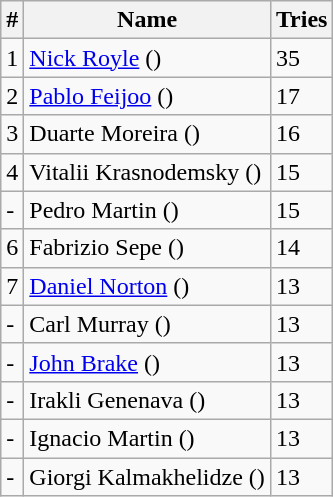<table class="wikitable">
<tr>
<th>#</th>
<th>Name</th>
<th>Tries</th>
</tr>
<tr>
<td>1</td>
<td><a href='#'>Nick Royle</a> ()</td>
<td>35</td>
</tr>
<tr>
<td>2</td>
<td><a href='#'>Pablo Feijoo</a> ()</td>
<td>17</td>
</tr>
<tr>
<td>3</td>
<td>Duarte Moreira ()</td>
<td>16</td>
</tr>
<tr>
<td>4</td>
<td>Vitalii Krasnodemsky ()</td>
<td>15</td>
</tr>
<tr>
<td>-</td>
<td>Pedro Martin ()</td>
<td>15</td>
</tr>
<tr>
<td>6</td>
<td>Fabrizio Sepe ()</td>
<td>14</td>
</tr>
<tr>
<td>7</td>
<td><a href='#'>Daniel Norton</a> ()</td>
<td>13</td>
</tr>
<tr>
<td>-</td>
<td>Carl Murray ()</td>
<td>13</td>
</tr>
<tr>
<td>-</td>
<td><a href='#'>John Brake</a> ()</td>
<td>13</td>
</tr>
<tr>
<td>-</td>
<td>Irakli Genenava ()</td>
<td>13</td>
</tr>
<tr>
<td>-</td>
<td>Ignacio Martin ()</td>
<td>13</td>
</tr>
<tr>
<td>-</td>
<td>Giorgi Kalmakhelidze ()</td>
<td>13</td>
</tr>
</table>
